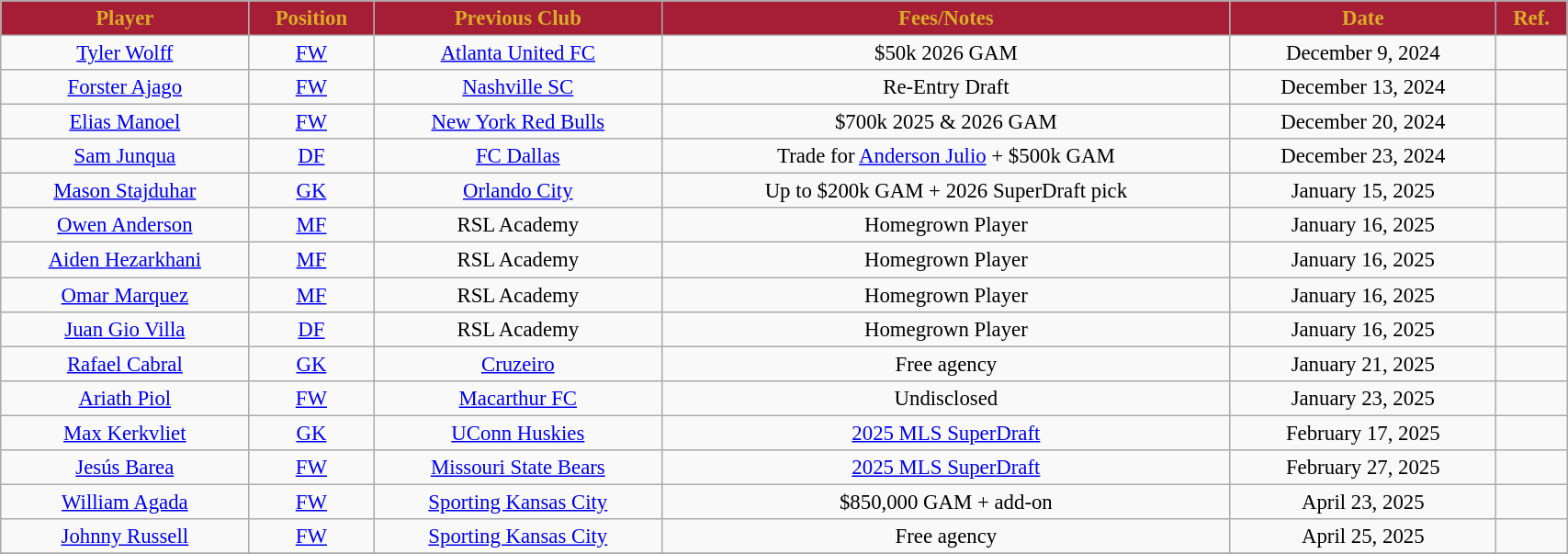<table class="wikitable sortable" style="width:90%; text-align:center; font-size:95%;">
<tr>
<th style="background:#A51E36; color:#DAAC27; text-align:center;"><strong>Player </strong></th>
<th style="background:#A51E36; color:#DAAC27; text-align:center;"><strong>Position </strong></th>
<th style="background:#A51E36; color:#DAAC27; text-align:center;"><strong>Previous Club</strong></th>
<th style="background:#A51E36; color:#DAAC27; text-align:center;"><strong>Fees/Notes </strong></th>
<th style="background:#A51E36; color:#DAAC27; text-align:center;"><strong>Date</strong></th>
<th style="background:#A51E36; color:#DAAC27; text-align:center;"><strong>Ref.</strong></th>
</tr>
<tr>
<td> <a href='#'>Tyler Wolff</a></td>
<td style="text-align:center;"><a href='#'>FW</a></td>
<td> <a href='#'>Atlanta United FC</a></td>
<td>$50k 2026 GAM</td>
<td>December 9, 2024</td>
<td></td>
</tr>
<tr>
<td> <a href='#'>Forster Ajago</a></td>
<td style="text-align:center;"><a href='#'>FW</a></td>
<td> <a href='#'>Nashville SC</a></td>
<td>Re-Entry Draft</td>
<td>December 13, 2024</td>
<td></td>
</tr>
<tr>
<td> <a href='#'>Elias Manoel</a></td>
<td style="text-align:center;"><a href='#'>FW</a></td>
<td> <a href='#'>New York Red Bulls</a></td>
<td>$700k 2025 & 2026 GAM</td>
<td>December 20, 2024</td>
<td></td>
</tr>
<tr>
<td> <a href='#'>Sam Junqua</a></td>
<td style="text-align:center;"><a href='#'>DF</a></td>
<td> <a href='#'>FC Dallas</a></td>
<td>Trade for <a href='#'>Anderson Julio</a> + $500k GAM</td>
<td>December 23, 2024</td>
<td></td>
</tr>
<tr>
<td> <a href='#'>Mason Stajduhar</a></td>
<td style="text-align:center;"><a href='#'>GK</a></td>
<td> <a href='#'>Orlando City</a></td>
<td>Up to $200k GAM + 2026 SuperDraft pick</td>
<td>January 15, 2025</td>
<td></td>
</tr>
<tr>
<td> <a href='#'>Owen Anderson</a></td>
<td style="text-align:center;"><a href='#'>MF</a></td>
<td> RSL Academy</td>
<td>Homegrown Player</td>
<td>January 16, 2025</td>
<td></td>
</tr>
<tr>
<td> <a href='#'>Aiden Hezarkhani</a></td>
<td style="text-align:center;"><a href='#'>MF</a></td>
<td> RSL Academy</td>
<td>Homegrown Player</td>
<td>January 16, 2025</td>
<td></td>
</tr>
<tr>
<td> <a href='#'>Omar Marquez</a></td>
<td style="text-align:center;"><a href='#'>MF</a></td>
<td> RSL Academy</td>
<td>Homegrown Player</td>
<td>January 16, 2025</td>
<td></td>
</tr>
<tr>
<td> <a href='#'>Juan Gio Villa</a></td>
<td style="text-align:center;"><a href='#'>DF</a></td>
<td> RSL Academy</td>
<td>Homegrown Player</td>
<td>January 16, 2025</td>
<td></td>
</tr>
<tr>
<td> <a href='#'>Rafael Cabral</a></td>
<td style="text-align:center;"><a href='#'>GK</a></td>
<td> <a href='#'>Cruzeiro</a></td>
<td>Free agency</td>
<td>January 21, 2025</td>
<td></td>
</tr>
<tr>
<td> <a href='#'>Ariath Piol</a></td>
<td style="text-align:center;"><a href='#'>FW</a></td>
<td> <a href='#'>Macarthur FC</a></td>
<td>Undisclosed</td>
<td>January 23, 2025</td>
<td></td>
</tr>
<tr>
<td> <a href='#'>Max Kerkvliet</a></td>
<td style="text-align:center;"><a href='#'>GK</a></td>
<td> <a href='#'>UConn Huskies</a></td>
<td><a href='#'>2025 MLS SuperDraft</a></td>
<td>February 17, 2025</td>
<td></td>
</tr>
<tr>
<td> <a href='#'>Jesús Barea</a></td>
<td style="text-align:center;"><a href='#'>FW</a></td>
<td> <a href='#'>Missouri State Bears</a></td>
<td><a href='#'>2025 MLS SuperDraft</a></td>
<td>February 27, 2025</td>
<td></td>
</tr>
<tr>
<td> <a href='#'>William Agada</a></td>
<td style="text-align:center;"><a href='#'>FW</a></td>
<td> <a href='#'>Sporting Kansas City</a></td>
<td>$850,000 GAM + add-on</td>
<td>April 23, 2025</td>
<td></td>
</tr>
<tr>
<td> <a href='#'>Johnny Russell</a></td>
<td style="text-align:center;"><a href='#'>FW</a></td>
<td> <a href='#'>Sporting Kansas City</a></td>
<td>Free agency</td>
<td>April 25, 2025</td>
<td></td>
</tr>
<tr>
</tr>
</table>
